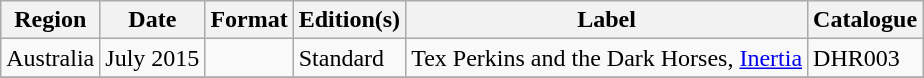<table class="wikitable plainrowheaders">
<tr>
<th scope="col">Region</th>
<th scope="col">Date</th>
<th scope="col">Format</th>
<th scope="col">Edition(s)</th>
<th scope="col">Label</th>
<th scope="col">Catalogue</th>
</tr>
<tr>
<td>Australia</td>
<td>July 2015</td>
<td></td>
<td>Standard</td>
<td>Tex Perkins and the Dark Horses, <a href='#'>Inertia</a></td>
<td>DHR003</td>
</tr>
<tr>
</tr>
</table>
